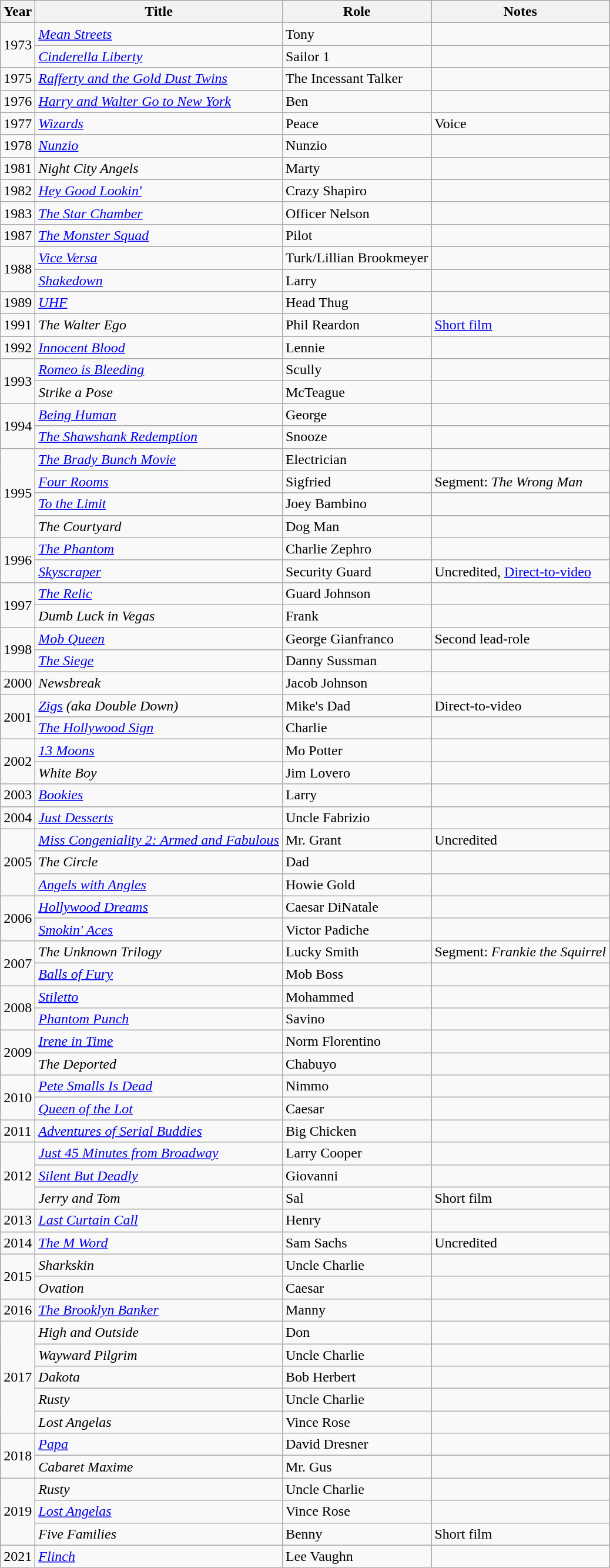<table class="wikitable sortable">
<tr>
<th>Year</th>
<th>Title</th>
<th>Role</th>
<th class="unsortable">Notes</th>
</tr>
<tr>
<td rowspan=2>1973</td>
<td><em><a href='#'>Mean Streets</a></em></td>
<td>Tony</td>
<td></td>
</tr>
<tr>
<td><em><a href='#'>Cinderella Liberty</a></em></td>
<td>Sailor 1</td>
<td></td>
</tr>
<tr>
<td>1975</td>
<td><em><a href='#'>Rafferty and the Gold Dust Twins</a></em></td>
<td>The Incessant Talker</td>
<td></td>
</tr>
<tr>
<td>1976</td>
<td><em><a href='#'>Harry and Walter Go to New York</a></em></td>
<td>Ben</td>
<td></td>
</tr>
<tr>
<td>1977</td>
<td><em><a href='#'>Wizards</a></em></td>
<td>Peace</td>
<td>Voice</td>
</tr>
<tr>
<td>1978</td>
<td><em><a href='#'>Nunzio</a></em></td>
<td>Nunzio</td>
<td></td>
</tr>
<tr>
<td>1981</td>
<td><em>Night City Angels</em></td>
<td>Marty</td>
<td></td>
</tr>
<tr>
<td>1982</td>
<td><em><a href='#'>Hey Good Lookin'</a></em></td>
<td>Crazy Shapiro</td>
<td></td>
</tr>
<tr>
<td>1983</td>
<td><em><a href='#'>The Star Chamber</a></em></td>
<td>Officer Nelson</td>
<td></td>
</tr>
<tr>
<td>1987</td>
<td><em><a href='#'>The Monster Squad</a></em></td>
<td>Pilot</td>
<td></td>
</tr>
<tr>
<td rowspan=2>1988</td>
<td><em><a href='#'>Vice Versa</a></em></td>
<td>Turk/Lillian Brookmeyer</td>
<td></td>
</tr>
<tr>
<td><em><a href='#'>Shakedown</a></em></td>
<td>Larry</td>
<td></td>
</tr>
<tr>
<td>1989</td>
<td><em><a href='#'>UHF</a></em></td>
<td>Head Thug</td>
<td></td>
</tr>
<tr>
<td>1991</td>
<td><em>The Walter Ego</em></td>
<td>Phil Reardon</td>
<td><a href='#'>Short film</a></td>
</tr>
<tr>
<td>1992</td>
<td><em><a href='#'>Innocent Blood</a></em></td>
<td>Lennie</td>
<td></td>
</tr>
<tr>
<td rowspan=2>1993</td>
<td><em><a href='#'>Romeo is Bleeding</a></em></td>
<td>Scully</td>
<td></td>
</tr>
<tr>
<td><em>Strike a Pose</em></td>
<td>McTeague</td>
<td></td>
</tr>
<tr>
<td rowspan=2>1994</td>
<td><em><a href='#'>Being Human</a></em></td>
<td>George</td>
<td></td>
</tr>
<tr>
<td><em><a href='#'>The Shawshank Redemption</a></em></td>
<td>Snooze</td>
<td></td>
</tr>
<tr>
<td rowspan=4>1995</td>
<td><em><a href='#'>The Brady Bunch Movie</a></em></td>
<td>Electrician</td>
<td></td>
</tr>
<tr>
<td><em><a href='#'>Four Rooms</a></em></td>
<td>Sigfried</td>
<td>Segment: <em>The Wrong Man</em></td>
</tr>
<tr>
<td><em><a href='#'>To the Limit</a></em></td>
<td>Joey Bambino</td>
<td></td>
</tr>
<tr>
<td><em>The Courtyard</em></td>
<td>Dog Man</td>
<td></td>
</tr>
<tr>
<td rowspan=2>1996</td>
<td><em><a href='#'>The Phantom</a></em></td>
<td>Charlie Zephro</td>
<td></td>
</tr>
<tr>
<td><em><a href='#'>Skyscraper</a></em></td>
<td>Security Guard</td>
<td>Uncredited, <a href='#'>Direct-to-video</a></td>
</tr>
<tr>
<td rowspan=2>1997</td>
<td><em><a href='#'>The Relic</a></em></td>
<td>Guard Johnson</td>
<td></td>
</tr>
<tr>
<td><em>Dumb Luck in Vegas</em></td>
<td>Frank</td>
<td></td>
</tr>
<tr>
<td rowspan=2>1998</td>
<td><em><a href='#'>Mob Queen</a></em></td>
<td>George Gianfranco</td>
<td>Second lead-role</td>
</tr>
<tr>
<td><em><a href='#'>The Siege</a></em></td>
<td>Danny Sussman</td>
<td></td>
</tr>
<tr>
<td>2000</td>
<td><em>Newsbreak</em></td>
<td>Jacob Johnson</td>
<td></td>
</tr>
<tr>
<td rowspan=2>2001</td>
<td><em><a href='#'>Zigs</a> (aka Double Down)</em></td>
<td>Mike's Dad</td>
<td>Direct-to-video</td>
</tr>
<tr>
<td><em><a href='#'>The Hollywood Sign</a></em></td>
<td>Charlie</td>
<td></td>
</tr>
<tr>
<td rowspan=2>2002</td>
<td><em><a href='#'>13 Moons</a></em></td>
<td>Mo Potter</td>
<td></td>
</tr>
<tr>
<td><em>White Boy</em></td>
<td>Jim Lovero</td>
<td></td>
</tr>
<tr>
<td>2003</td>
<td><em><a href='#'>Bookies</a></em></td>
<td>Larry</td>
<td></td>
</tr>
<tr>
<td>2004</td>
<td><em><a href='#'>Just Desserts</a></em></td>
<td>Uncle Fabrizio</td>
<td></td>
</tr>
<tr>
<td rowspan=3>2005</td>
<td><em><a href='#'>Miss Congeniality 2: Armed and Fabulous</a></em></td>
<td>Mr. Grant</td>
<td>Uncredited</td>
</tr>
<tr>
<td><em>The Circle</em></td>
<td>Dad</td>
<td></td>
</tr>
<tr>
<td><em><a href='#'>Angels with Angles</a></em></td>
<td>Howie Gold</td>
<td></td>
</tr>
<tr>
<td rowspan=2>2006</td>
<td><em><a href='#'>Hollywood Dreams</a></em></td>
<td>Caesar DiNatale</td>
<td></td>
</tr>
<tr>
<td><em><a href='#'>Smokin' Aces</a></em></td>
<td>Victor Padiche</td>
<td></td>
</tr>
<tr>
<td rowspan=2>2007</td>
<td><em>The Unknown Trilogy</em></td>
<td>Lucky Smith</td>
<td>Segment: <em>Frankie the Squirrel</em></td>
</tr>
<tr>
<td><em><a href='#'>Balls of Fury</a></em></td>
<td>Mob Boss</td>
<td></td>
</tr>
<tr>
<td rowspan=2>2008</td>
<td><em><a href='#'>Stiletto</a></em></td>
<td>Mohammed</td>
<td></td>
</tr>
<tr>
<td><em><a href='#'>Phantom Punch</a></em></td>
<td>Savino</td>
<td></td>
</tr>
<tr>
<td rowspan=2>2009</td>
<td><em><a href='#'>Irene in Time</a></em></td>
<td>Norm Florentino</td>
<td></td>
</tr>
<tr>
<td><em>The Deported</em></td>
<td>Chabuyo</td>
<td></td>
</tr>
<tr>
<td rowspan=2>2010</td>
<td><em><a href='#'>Pete Smalls Is Dead</a></em></td>
<td>Nimmo</td>
<td></td>
</tr>
<tr>
<td><em><a href='#'>Queen of the Lot</a></em></td>
<td>Caesar</td>
<td></td>
</tr>
<tr>
<td>2011</td>
<td><em><a href='#'>Adventures of Serial Buddies</a></em></td>
<td>Big Chicken</td>
<td></td>
</tr>
<tr>
<td rowspan=3>2012</td>
<td><em><a href='#'>Just 45 Minutes from Broadway</a></em></td>
<td>Larry Cooper</td>
<td></td>
</tr>
<tr>
<td><em><a href='#'>Silent But Deadly</a></em></td>
<td>Giovanni</td>
<td></td>
</tr>
<tr>
<td><em>Jerry and Tom</em></td>
<td>Sal</td>
<td>Short film</td>
</tr>
<tr>
<td>2013</td>
<td><em><a href='#'>Last Curtain Call</a></em></td>
<td>Henry</td>
<td></td>
</tr>
<tr>
<td>2014</td>
<td><em><a href='#'>The M Word</a></em></td>
<td>Sam Sachs</td>
<td>Uncredited</td>
</tr>
<tr>
<td rowspan=2>2015</td>
<td><em>Sharkskin</em></td>
<td>Uncle Charlie</td>
<td></td>
</tr>
<tr>
<td><em>Ovation</em></td>
<td>Caesar</td>
<td></td>
</tr>
<tr>
<td>2016</td>
<td><em><a href='#'>The Brooklyn Banker</a></em></td>
<td>Manny</td>
<td></td>
</tr>
<tr>
<td rowspan=5>2017</td>
<td><em>High and Outside</em></td>
<td>Don</td>
<td></td>
</tr>
<tr>
<td><em>Wayward Pilgrim</em></td>
<td>Uncle Charlie</td>
<td></td>
</tr>
<tr>
<td><em>Dakota</em></td>
<td>Bob Herbert</td>
<td></td>
</tr>
<tr>
<td><em>Rusty</em></td>
<td>Uncle Charlie</td>
<td></td>
</tr>
<tr>
<td><em>Lost Angelas</em></td>
<td>Vince Rose</td>
<td></td>
</tr>
<tr>
<td rowspan=2>2018</td>
<td><em><a href='#'>Papa</a></em></td>
<td>David Dresner</td>
<td></td>
</tr>
<tr>
<td><em>Cabaret Maxime</em></td>
<td>Mr. Gus</td>
<td></td>
</tr>
<tr>
<td rowspan=3>2019</td>
<td><em>Rusty</em></td>
<td>Uncle Charlie</td>
<td></td>
</tr>
<tr>
<td><em><a href='#'>Lost Angelas</a></em></td>
<td>Vince Rose</td>
<td></td>
</tr>
<tr>
<td><em>Five Families</em></td>
<td>Benny</td>
<td>Short film</td>
</tr>
<tr>
<td>2021</td>
<td><em><a href='#'>Flinch</a></em></td>
<td>Lee Vaughn</td>
<td></td>
</tr>
</table>
